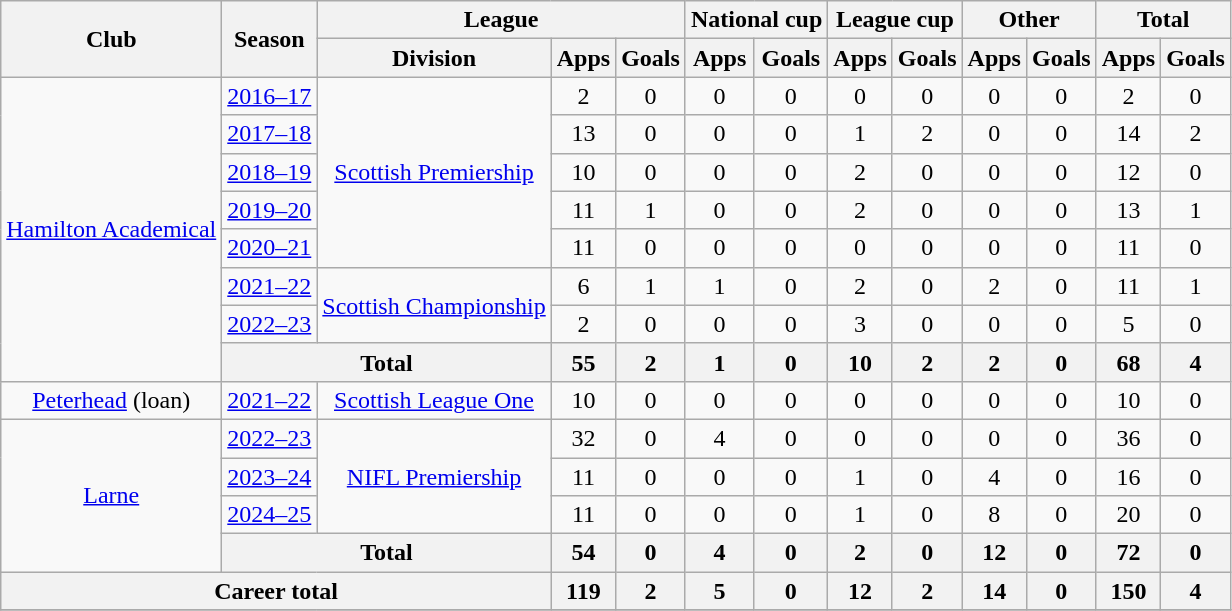<table class="wikitable" style="text-align: center">
<tr>
<th rowspan="2">Club</th>
<th rowspan="2">Season</th>
<th colspan="3">League</th>
<th colspan="2">National cup</th>
<th colspan="2">League cup</th>
<th colspan="2">Other</th>
<th colspan="2">Total</th>
</tr>
<tr>
<th>Division</th>
<th>Apps</th>
<th>Goals</th>
<th>Apps</th>
<th>Goals</th>
<th>Apps</th>
<th>Goals</th>
<th>Apps</th>
<th>Goals</th>
<th>Apps</th>
<th>Goals</th>
</tr>
<tr>
<td rowspan="8"><a href='#'>Hamilton Academical</a></td>
<td><a href='#'>2016–17</a></td>
<td rowspan="5"><a href='#'>Scottish Premiership</a></td>
<td>2</td>
<td>0</td>
<td>0</td>
<td>0</td>
<td>0</td>
<td>0</td>
<td>0</td>
<td>0</td>
<td>2</td>
<td>0</td>
</tr>
<tr>
<td><a href='#'>2017–18</a></td>
<td>13</td>
<td>0</td>
<td>0</td>
<td>0</td>
<td>1</td>
<td>2</td>
<td>0</td>
<td>0</td>
<td>14</td>
<td>2</td>
</tr>
<tr>
<td><a href='#'>2018–19</a></td>
<td>10</td>
<td>0</td>
<td>0</td>
<td>0</td>
<td>2</td>
<td>0</td>
<td>0</td>
<td>0</td>
<td>12</td>
<td>0</td>
</tr>
<tr>
<td><a href='#'>2019–20</a></td>
<td>11</td>
<td>1</td>
<td>0</td>
<td>0</td>
<td>2</td>
<td>0</td>
<td>0</td>
<td>0</td>
<td>13</td>
<td>1</td>
</tr>
<tr>
<td><a href='#'>2020–21</a></td>
<td>11</td>
<td>0</td>
<td>0</td>
<td>0</td>
<td>0</td>
<td>0</td>
<td>0</td>
<td>0</td>
<td>11</td>
<td>0</td>
</tr>
<tr>
<td><a href='#'>2021–22</a></td>
<td rowspan="2"><a href='#'>Scottish Championship</a></td>
<td>6</td>
<td>1</td>
<td>1</td>
<td>0</td>
<td>2</td>
<td>0</td>
<td>2</td>
<td>0</td>
<td>11</td>
<td>1</td>
</tr>
<tr>
<td><a href='#'>2022–23</a></td>
<td>2</td>
<td>0</td>
<td>0</td>
<td>0</td>
<td>3</td>
<td>0</td>
<td>0</td>
<td>0</td>
<td>5</td>
<td>0</td>
</tr>
<tr>
<th colspan="2">Total</th>
<th>55</th>
<th>2</th>
<th>1</th>
<th>0</th>
<th>10</th>
<th>2</th>
<th>2</th>
<th>0</th>
<th>68</th>
<th>4</th>
</tr>
<tr>
<td><a href='#'>Peterhead</a> (loan)</td>
<td><a href='#'>2021–22</a></td>
<td><a href='#'>Scottish League One</a></td>
<td>10</td>
<td>0</td>
<td>0</td>
<td>0</td>
<td>0</td>
<td>0</td>
<td>0</td>
<td>0</td>
<td>10</td>
<td>0</td>
</tr>
<tr>
<td rowspan=4><a href='#'>Larne</a></td>
<td><a href='#'>2022–23</a></td>
<td rowspan=3><a href='#'>NIFL Premiership</a></td>
<td>32</td>
<td>0</td>
<td>4</td>
<td>0</td>
<td>0</td>
<td>0</td>
<td>0</td>
<td>0</td>
<td>36</td>
<td>0</td>
</tr>
<tr>
<td><a href='#'>2023–24</a></td>
<td>11</td>
<td>0</td>
<td>0</td>
<td>0</td>
<td>1</td>
<td>0</td>
<td>4</td>
<td>0</td>
<td>16</td>
<td>0</td>
</tr>
<tr>
<td><a href='#'>2024–25</a></td>
<td>11</td>
<td>0</td>
<td>0</td>
<td>0</td>
<td>1</td>
<td>0</td>
<td>8</td>
<td>0</td>
<td>20</td>
<td>0</td>
</tr>
<tr>
<th colspan="2">Total</th>
<th>54</th>
<th>0</th>
<th>4</th>
<th>0</th>
<th>2</th>
<th>0</th>
<th>12</th>
<th>0</th>
<th>72</th>
<th>0</th>
</tr>
<tr>
<th colspan="3">Career total</th>
<th>119</th>
<th>2</th>
<th>5</th>
<th>0</th>
<th>12</th>
<th>2</th>
<th>14</th>
<th>0</th>
<th>150</th>
<th>4</th>
</tr>
<tr>
</tr>
</table>
